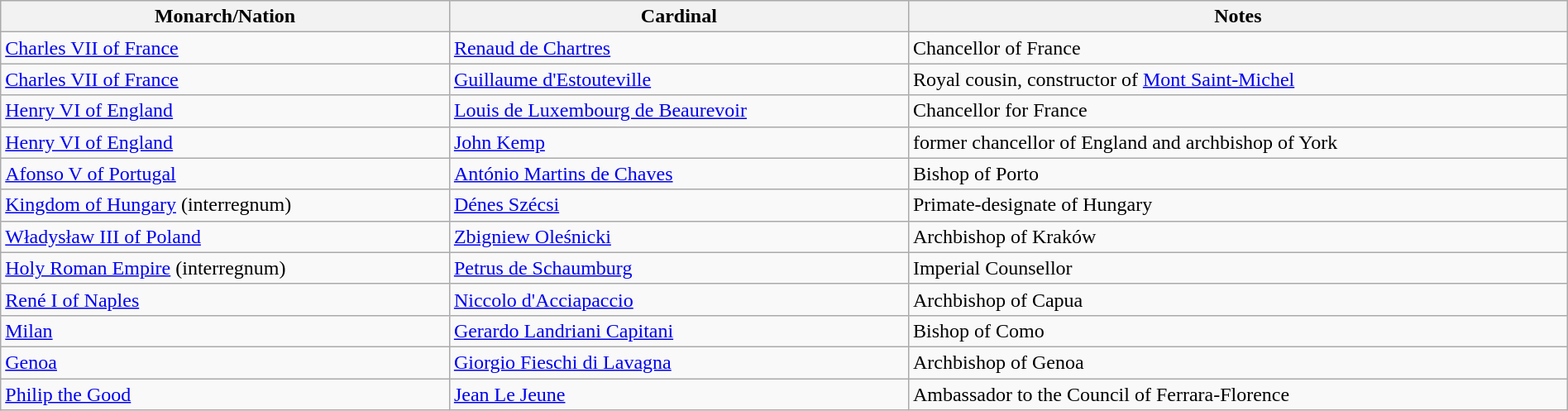<table class="wikitable sortable" style="width:100%">
<tr>
<th width="*">Monarch/Nation</th>
<th width="*">Cardinal</th>
<th width="*">Notes</th>
</tr>
<tr valign="top">
<td><a href='#'>Charles VII of France</a></td>
<td><a href='#'>Renaud de Chartres</a></td>
<td>Chancellor of France</td>
</tr>
<tr valign="top">
<td><a href='#'>Charles VII of France</a></td>
<td><a href='#'>Guillaume d'Estouteville</a></td>
<td>Royal cousin, constructor of <a href='#'>Mont Saint-Michel</a></td>
</tr>
<tr valign="top">
<td><a href='#'>Henry VI of England</a></td>
<td><a href='#'>Louis de Luxembourg de Beaurevoir</a></td>
<td>Chancellor for France</td>
</tr>
<tr valign="top">
<td><a href='#'>Henry VI of England</a></td>
<td><a href='#'>John Kemp</a></td>
<td>former chancellor of England and archbishop of York</td>
</tr>
<tr valign="top">
<td><a href='#'>Afonso V of Portugal</a></td>
<td><a href='#'>António Martins de Chaves</a></td>
<td>Bishop of Porto</td>
</tr>
<tr valign="top">
<td><a href='#'>Kingdom of Hungary</a> (interregnum)</td>
<td><a href='#'>Dénes Szécsi</a></td>
<td>Primate-designate of Hungary</td>
</tr>
<tr valign="top">
<td><a href='#'>Władysław III of Poland</a></td>
<td><a href='#'>Zbigniew Oleśnicki</a></td>
<td>Archbishop of Kraków</td>
</tr>
<tr valign="top">
<td><a href='#'>Holy Roman Empire</a> (interregnum)</td>
<td><a href='#'>Petrus de Schaumburg</a></td>
<td>Imperial Counsellor</td>
</tr>
<tr valign="top">
<td><a href='#'>René I of Naples</a></td>
<td><a href='#'>Niccolo d'Acciapaccio</a></td>
<td>Archbishop of Capua</td>
</tr>
<tr valign="top">
<td><a href='#'>Milan</a></td>
<td><a href='#'>Gerardo Landriani Capitani</a></td>
<td>Bishop of Como</td>
</tr>
<tr valign="top">
<td><a href='#'>Genoa</a></td>
<td><a href='#'>Giorgio Fieschi di Lavagna</a></td>
<td>Archbishop of Genoa</td>
</tr>
<tr valign="top">
<td><a href='#'>Philip the Good</a></td>
<td><a href='#'>Jean Le Jeune</a></td>
<td>Ambassador to the Council of Ferrara-Florence</td>
</tr>
</table>
